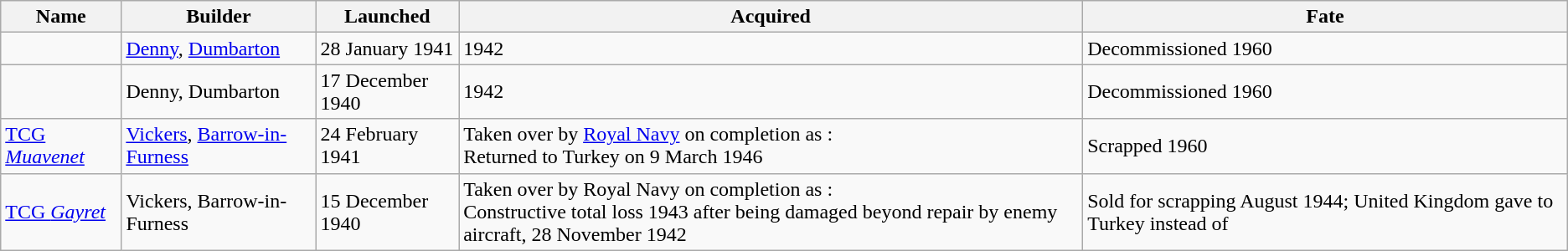<table class="wikitable">
<tr>
<th>Name</th>
<th>Builder</th>
<th>Launched</th>
<th>Acquired</th>
<th>Fate</th>
</tr>
<tr>
<td></td>
<td> <a href='#'>Denny</a>, <a href='#'>Dumbarton</a></td>
<td>28 January 1941</td>
<td>1942</td>
<td>Decommissioned 1960</td>
</tr>
<tr>
<td></td>
<td> Denny, Dumbarton</td>
<td>17 December 1940</td>
<td>1942</td>
<td>Decommissioned 1960</td>
</tr>
<tr>
<td><a href='#'>TCG <em>Muavenet</em></a></td>
<td> <a href='#'>Vickers</a>, <a href='#'>Barrow-in-Furness</a></td>
<td>24 February 1941</td>
<td>Taken over by <a href='#'>Royal Navy</a> on completion as :<br>Returned to Turkey on 9 March 1946</td>
<td>Scrapped 1960</td>
</tr>
<tr>
<td><a href='#'>TCG <em>Gayret</em></a></td>
<td> Vickers, Barrow-in-Furness</td>
<td>15 December 1940</td>
<td>Taken over by Royal Navy on completion as :<br>Constructive total loss 1943 after being damaged beyond repair by enemy aircraft, 28 November 1942</td>
<td>Sold for scrapping August 1944; United Kingdom gave  to Turkey instead of </td>
</tr>
</table>
